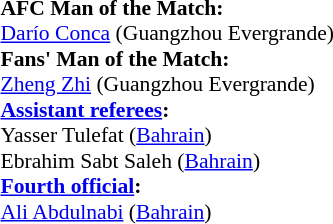<table style="width:100%; font-size:90%;">
<tr>
<td><br><strong>AFC Man of the Match:</strong>
<br> <a href='#'>Darío Conca</a> (Guangzhou Evergrande)
<br><strong>Fans' Man of the Match:</strong>
<br> <a href='#'>Zheng Zhi</a> (Guangzhou Evergrande)<br><strong><a href='#'>Assistant referees</a>:</strong>
<br>Yasser Tulefat (<a href='#'>Bahrain</a>)
<br>Ebrahim Sabt Saleh (<a href='#'>Bahrain</a>)
<br><strong><a href='#'>Fourth official</a>:</strong>
<br><a href='#'>Ali Abdulnabi</a> (<a href='#'>Bahrain</a>)</td>
</tr>
</table>
